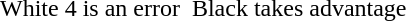<table border="0" cellspacing="0" cellpadding="0">
<tr valign="top">
<td><br></td>
<td>  </td>
<td><br></td>
</tr>
<tr valign="top">
<td>White 4 is an error</td>
<td>  </td>
<td>Black takes advantage</td>
</tr>
</table>
